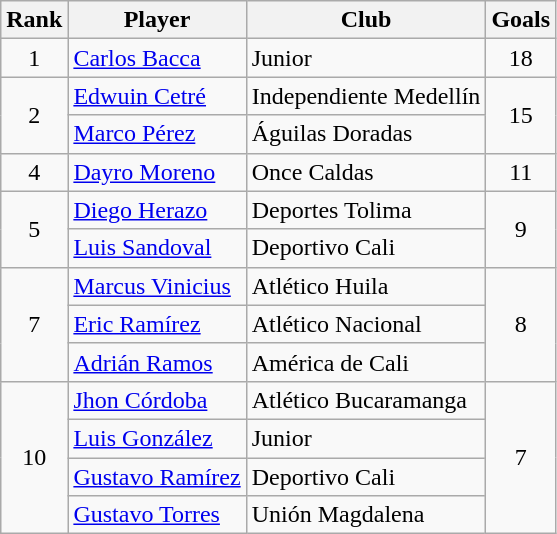<table class="wikitable" border="1">
<tr>
<th>Rank</th>
<th>Player</th>
<th>Club</th>
<th>Goals</th>
</tr>
<tr>
<td align=center>1</td>
<td> <a href='#'>Carlos Bacca</a></td>
<td>Junior</td>
<td align=center>18</td>
</tr>
<tr>
<td rowspan=2 align=center>2</td>
<td> <a href='#'>Edwuin Cetré</a></td>
<td>Independiente Medellín</td>
<td rowspan=2 align=center>15</td>
</tr>
<tr>
<td> <a href='#'>Marco Pérez</a></td>
<td>Águilas Doradas</td>
</tr>
<tr>
<td align=center>4</td>
<td> <a href='#'>Dayro Moreno</a></td>
<td>Once Caldas</td>
<td align=center>11</td>
</tr>
<tr>
<td rowspan=2 align=center>5</td>
<td> <a href='#'>Diego Herazo</a></td>
<td>Deportes Tolima</td>
<td rowspan=2 align=center>9</td>
</tr>
<tr>
<td> <a href='#'>Luis Sandoval</a></td>
<td>Deportivo Cali</td>
</tr>
<tr>
<td rowspan=3 align=center>7</td>
<td> <a href='#'>Marcus Vinicius</a></td>
<td>Atlético Huila</td>
<td rowspan=3 align=center>8</td>
</tr>
<tr>
<td> <a href='#'>Eric Ramírez</a></td>
<td>Atlético Nacional</td>
</tr>
<tr>
<td> <a href='#'>Adrián Ramos</a></td>
<td>América de Cali</td>
</tr>
<tr>
<td rowspan=4 align=center>10</td>
<td> <a href='#'>Jhon Córdoba</a></td>
<td>Atlético Bucaramanga</td>
<td rowspan=4 align=center>7</td>
</tr>
<tr>
<td> <a href='#'>Luis González</a></td>
<td>Junior</td>
</tr>
<tr>
<td> <a href='#'>Gustavo Ramírez</a></td>
<td>Deportivo Cali</td>
</tr>
<tr>
<td> <a href='#'>Gustavo Torres</a></td>
<td>Unión Magdalena</td>
</tr>
</table>
